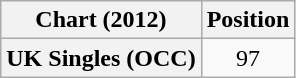<table class="wikitable plainrowheaders">
<tr>
<th scope="col">Chart (2012)</th>
<th scope="col">Position</th>
</tr>
<tr>
<th scope="row">UK Singles (OCC)</th>
<td align="center">97</td>
</tr>
</table>
